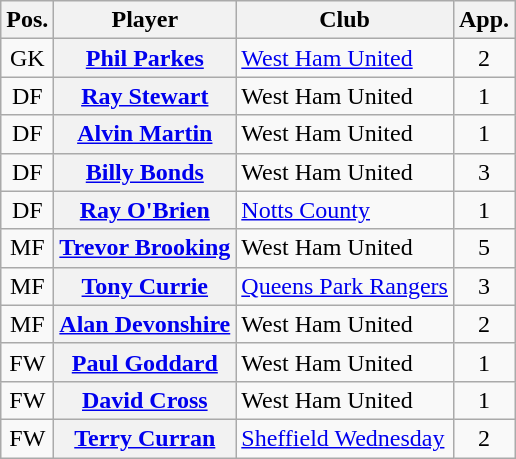<table class="wikitable plainrowheaders" style="text-align: left">
<tr>
<th scope=col>Pos.</th>
<th scope=col>Player</th>
<th scope=col>Club</th>
<th scope=col>App.</th>
</tr>
<tr>
<td style=text-align:center>GK</td>
<th scope=row><a href='#'>Phil Parkes</a> </th>
<td><a href='#'>West Ham United</a></td>
<td style=text-align:center>2</td>
</tr>
<tr>
<td style=text-align:center>DF</td>
<th scope=row><a href='#'>Ray Stewart</a></th>
<td>West Ham United</td>
<td style=text-align:center>1</td>
</tr>
<tr>
<td style=text-align:center>DF</td>
<th scope=row><a href='#'>Alvin Martin</a></th>
<td>West Ham United</td>
<td style=text-align:center>1</td>
</tr>
<tr>
<td style=text-align:center>DF</td>
<th scope=row><a href='#'>Billy Bonds</a> </th>
<td>West Ham United</td>
<td style=text-align:center>3</td>
</tr>
<tr>
<td style=text-align:center>DF</td>
<th scope=row><a href='#'>Ray O'Brien</a></th>
<td><a href='#'>Notts County</a></td>
<td style=text-align:center>1</td>
</tr>
<tr>
<td style=text-align:center>MF</td>
<th scope=row><a href='#'>Trevor Brooking</a> </th>
<td>West Ham United</td>
<td style=text-align:center>5</td>
</tr>
<tr>
<td style=text-align:center>MF</td>
<th scope=row><a href='#'>Tony Currie</a></th>
<td><a href='#'>Queens Park Rangers</a></td>
<td style=text-align:center>3</td>
</tr>
<tr>
<td style=text-align:center>MF</td>
<th scope=row><a href='#'>Alan Devonshire</a> </th>
<td>West Ham United</td>
<td style=text-align:center>2</td>
</tr>
<tr>
<td style=text-align:center>FW</td>
<th scope=row><a href='#'>Paul Goddard</a></th>
<td>West Ham United</td>
<td style=text-align:center>1</td>
</tr>
<tr>
<td style=text-align:center>FW</td>
<th scope=row><a href='#'>David Cross</a></th>
<td>West Ham United</td>
<td style=text-align:center>1</td>
</tr>
<tr>
<td style=text-align:center>FW</td>
<th scope=row><a href='#'>Terry Curran</a></th>
<td><a href='#'>Sheffield Wednesday</a></td>
<td style=text-align:center>2</td>
</tr>
</table>
